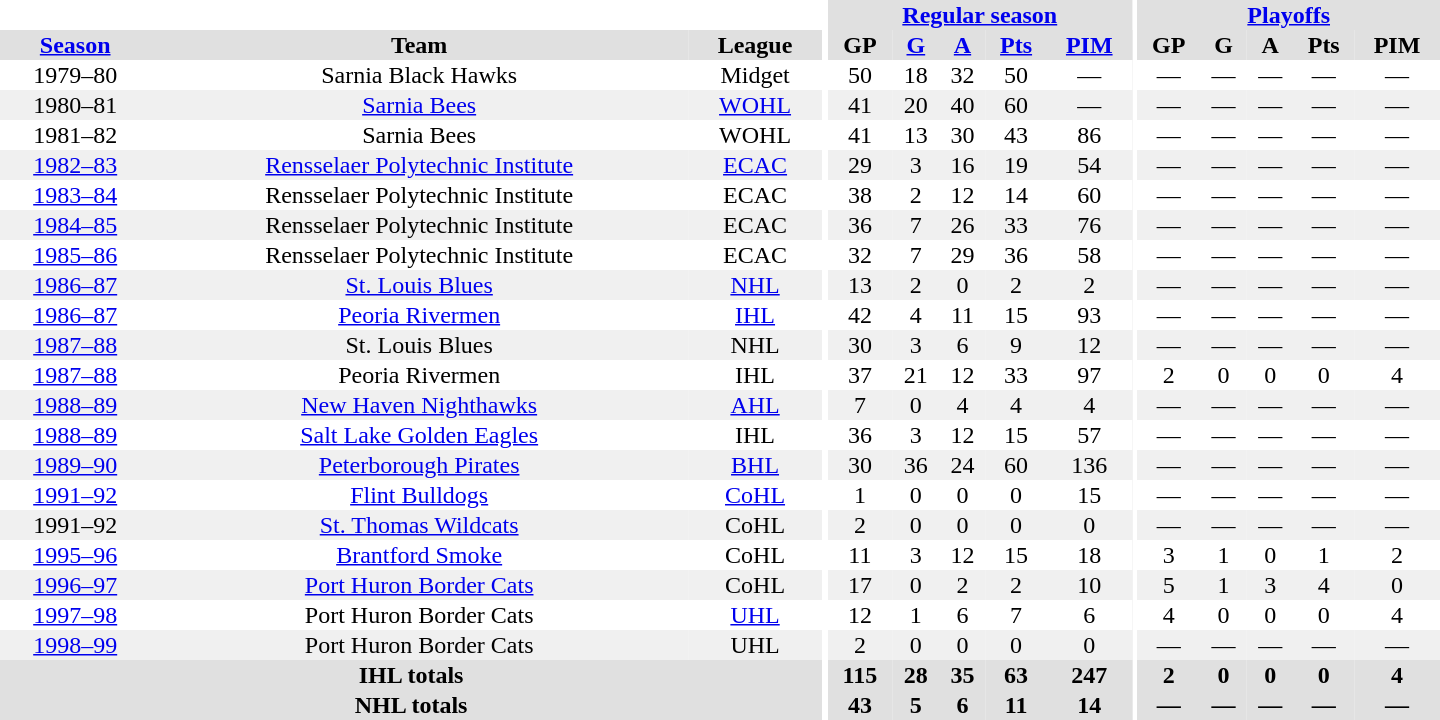<table border="0" cellpadding="1" cellspacing="0" style="text-align:center; width:60em">
<tr bgcolor="#e0e0e0">
<th colspan="3" bgcolor="#ffffff"></th>
<th rowspan="100" bgcolor="#ffffff"></th>
<th colspan="5"><a href='#'>Regular season</a></th>
<th rowspan="100" bgcolor="#ffffff"></th>
<th colspan="5"><a href='#'>Playoffs</a></th>
</tr>
<tr bgcolor="#e0e0e0">
<th><a href='#'>Season</a></th>
<th>Team</th>
<th>League</th>
<th>GP</th>
<th><a href='#'>G</a></th>
<th><a href='#'>A</a></th>
<th><a href='#'>Pts</a></th>
<th><a href='#'>PIM</a></th>
<th>GP</th>
<th>G</th>
<th>A</th>
<th>Pts</th>
<th>PIM</th>
</tr>
<tr>
<td>1979–80</td>
<td>Sarnia Black Hawks</td>
<td>Midget</td>
<td>50</td>
<td>18</td>
<td>32</td>
<td>50</td>
<td>—</td>
<td>—</td>
<td>—</td>
<td>—</td>
<td>—</td>
<td>—</td>
</tr>
<tr bgcolor="#f0f0f0">
<td>1980–81</td>
<td><a href='#'>Sarnia Bees</a></td>
<td><a href='#'>WOHL</a></td>
<td>41</td>
<td>20</td>
<td>40</td>
<td>60</td>
<td>—</td>
<td>—</td>
<td>—</td>
<td>—</td>
<td>—</td>
<td>—</td>
</tr>
<tr>
<td>1981–82</td>
<td>Sarnia Bees</td>
<td>WOHL</td>
<td>41</td>
<td>13</td>
<td>30</td>
<td>43</td>
<td>86</td>
<td>—</td>
<td>—</td>
<td>—</td>
<td>—</td>
<td>—</td>
</tr>
<tr bgcolor="#f0f0f0">
<td><a href='#'>1982–83</a></td>
<td><a href='#'>Rensselaer Polytechnic Institute</a></td>
<td><a href='#'>ECAC</a></td>
<td>29</td>
<td>3</td>
<td>16</td>
<td>19</td>
<td>54</td>
<td>—</td>
<td>—</td>
<td>—</td>
<td>—</td>
<td>—</td>
</tr>
<tr>
<td><a href='#'>1983–84</a></td>
<td>Rensselaer Polytechnic Institute</td>
<td>ECAC</td>
<td>38</td>
<td>2</td>
<td>12</td>
<td>14</td>
<td>60</td>
<td>—</td>
<td>—</td>
<td>—</td>
<td>—</td>
<td>—</td>
</tr>
<tr bgcolor="#f0f0f0">
<td><a href='#'>1984–85</a></td>
<td>Rensselaer Polytechnic Institute</td>
<td>ECAC</td>
<td>36</td>
<td>7</td>
<td>26</td>
<td>33</td>
<td>76</td>
<td>—</td>
<td>—</td>
<td>—</td>
<td>—</td>
<td>—</td>
</tr>
<tr>
<td><a href='#'>1985–86</a></td>
<td>Rensselaer Polytechnic Institute</td>
<td>ECAC</td>
<td>32</td>
<td>7</td>
<td>29</td>
<td>36</td>
<td>58</td>
<td>—</td>
<td>—</td>
<td>—</td>
<td>—</td>
<td>—</td>
</tr>
<tr bgcolor="#f0f0f0">
<td><a href='#'>1986–87</a></td>
<td><a href='#'>St. Louis Blues</a></td>
<td><a href='#'>NHL</a></td>
<td>13</td>
<td>2</td>
<td>0</td>
<td>2</td>
<td>2</td>
<td>—</td>
<td>—</td>
<td>—</td>
<td>—</td>
<td>—</td>
</tr>
<tr>
<td><a href='#'>1986–87</a></td>
<td><a href='#'>Peoria Rivermen</a></td>
<td><a href='#'>IHL</a></td>
<td>42</td>
<td>4</td>
<td>11</td>
<td>15</td>
<td>93</td>
<td>—</td>
<td>—</td>
<td>—</td>
<td>—</td>
<td>—</td>
</tr>
<tr bgcolor="#f0f0f0">
<td><a href='#'>1987–88</a></td>
<td>St. Louis Blues</td>
<td>NHL</td>
<td>30</td>
<td>3</td>
<td>6</td>
<td>9</td>
<td>12</td>
<td>—</td>
<td>—</td>
<td>—</td>
<td>—</td>
<td>—</td>
</tr>
<tr>
<td><a href='#'>1987–88</a></td>
<td>Peoria Rivermen</td>
<td>IHL</td>
<td>37</td>
<td>21</td>
<td>12</td>
<td>33</td>
<td>97</td>
<td>2</td>
<td>0</td>
<td>0</td>
<td>0</td>
<td>4</td>
</tr>
<tr bgcolor="#f0f0f0">
<td><a href='#'>1988–89</a></td>
<td><a href='#'>New Haven Nighthawks</a></td>
<td><a href='#'>AHL</a></td>
<td>7</td>
<td>0</td>
<td>4</td>
<td>4</td>
<td>4</td>
<td>—</td>
<td>—</td>
<td>—</td>
<td>—</td>
<td>—</td>
</tr>
<tr>
<td><a href='#'>1988–89</a></td>
<td><a href='#'>Salt Lake Golden Eagles</a></td>
<td>IHL</td>
<td>36</td>
<td>3</td>
<td>12</td>
<td>15</td>
<td>57</td>
<td>—</td>
<td>—</td>
<td>—</td>
<td>—</td>
<td>—</td>
</tr>
<tr bgcolor="#f0f0f0">
<td><a href='#'>1989–90</a></td>
<td><a href='#'>Peterborough Pirates</a></td>
<td><a href='#'>BHL</a></td>
<td>30</td>
<td>36</td>
<td>24</td>
<td>60</td>
<td>136</td>
<td>—</td>
<td>—</td>
<td>—</td>
<td>—</td>
<td>—</td>
</tr>
<tr>
<td><a href='#'>1991–92</a></td>
<td><a href='#'>Flint Bulldogs</a></td>
<td><a href='#'>CoHL</a></td>
<td>1</td>
<td>0</td>
<td>0</td>
<td>0</td>
<td>15</td>
<td>—</td>
<td>—</td>
<td>—</td>
<td>—</td>
<td>—</td>
</tr>
<tr bgcolor="#f0f0f0">
<td>1991–92</td>
<td><a href='#'>St. Thomas Wildcats</a></td>
<td>CoHL</td>
<td>2</td>
<td>0</td>
<td>0</td>
<td>0</td>
<td>0</td>
<td>—</td>
<td>—</td>
<td>—</td>
<td>—</td>
<td>—</td>
</tr>
<tr>
<td><a href='#'>1995–96</a></td>
<td><a href='#'>Brantford Smoke</a></td>
<td>CoHL</td>
<td>11</td>
<td>3</td>
<td>12</td>
<td>15</td>
<td>18</td>
<td>3</td>
<td>1</td>
<td>0</td>
<td>1</td>
<td>2</td>
</tr>
<tr bgcolor="#f0f0f0">
<td><a href='#'>1996–97</a></td>
<td><a href='#'>Port Huron Border Cats</a></td>
<td>CoHL</td>
<td>17</td>
<td>0</td>
<td>2</td>
<td>2</td>
<td>10</td>
<td>5</td>
<td>1</td>
<td>3</td>
<td>4</td>
<td>0</td>
</tr>
<tr>
<td><a href='#'>1997–98</a></td>
<td>Port Huron Border Cats</td>
<td><a href='#'>UHL</a></td>
<td>12</td>
<td>1</td>
<td>6</td>
<td>7</td>
<td>6</td>
<td>4</td>
<td>0</td>
<td>0</td>
<td>0</td>
<td>4</td>
</tr>
<tr bgcolor="#f0f0f0">
<td><a href='#'>1998–99</a></td>
<td>Port Huron Border Cats</td>
<td>UHL</td>
<td>2</td>
<td>0</td>
<td>0</td>
<td>0</td>
<td>0</td>
<td>—</td>
<td>—</td>
<td>—</td>
<td>—</td>
<td>—</td>
</tr>
<tr bgcolor="#e0e0e0">
<th colspan="3">IHL totals</th>
<th>115</th>
<th>28</th>
<th>35</th>
<th>63</th>
<th>247</th>
<th>2</th>
<th>0</th>
<th>0</th>
<th>0</th>
<th>4</th>
</tr>
<tr bgcolor="#e0e0e0">
<th colspan="3">NHL totals</th>
<th>43</th>
<th>5</th>
<th>6</th>
<th>11</th>
<th>14</th>
<th>—</th>
<th>—</th>
<th>—</th>
<th>—</th>
<th>—</th>
</tr>
</table>
